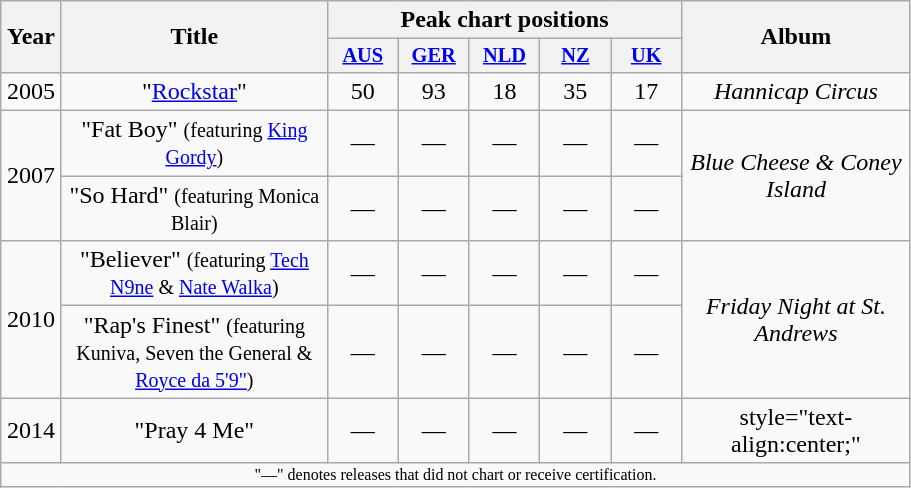<table class="wikitable" style="text-align:center;">
<tr>
<th rowspan="2" style="width:33px;">Year</th>
<th rowspan="2" style="width:170px;">Title</th>
<th colspan="5">Peak chart positions</th>
<th rowspan="2" style="width:145px;">Album</th>
</tr>
<tr>
<th style="width:3em; font-size:85%"><a href='#'>AUS</a><br></th>
<th style="width:3em; font-size:85%"><a href='#'>GER</a><br></th>
<th style="width:3em; font-size:85%"><a href='#'>NLD</a><br></th>
<th style="width:3em; font-size:85%"><a href='#'>NZ</a><br></th>
<th style="width:3em; font-size:85%"><a href='#'>UK</a><br></th>
</tr>
<tr>
<td style="text-align:center;">2005</td>
<td>"<a href='#'>Rockstar</a>"</td>
<td style="text-align:center;">50</td>
<td style="text-align:center;">93</td>
<td style="text-align:center;">18</td>
<td style="text-align:center;">35</td>
<td style="text-align:center;">17</td>
<td style="text-align:center;"><em>Hannicap Circus</em></td>
</tr>
<tr>
<td style="text-align:center;" rowspan="2">2007</td>
<td>"Fat Boy" <small>(featuring <a href='#'>King Gordy</a>)</small></td>
<td style="text-align:center;">—</td>
<td style="text-align:center;">—</td>
<td style="text-align:center;">—</td>
<td style="text-align:center;">—</td>
<td style="text-align:center;">—</td>
<td style="text-align:center;" rowspan="2"><em>Blue Cheese & Coney Island</em></td>
</tr>
<tr>
<td>"So Hard" <small>(featuring Monica Blair)</small></td>
<td style="text-align:center;">—</td>
<td style="text-align:center;">—</td>
<td style="text-align:center;">—</td>
<td style="text-align:center;">—</td>
<td style="text-align:center;">—</td>
</tr>
<tr>
<td style="text-align:center;" rowspan="2">2010</td>
<td>"Believer" <small>(featuring <a href='#'>Tech N9ne</a> & <a href='#'>Nate Walka</a>)</small></td>
<td style="text-align:center;">—</td>
<td style="text-align:center;">—</td>
<td style="text-align:center;">—</td>
<td style="text-align:center;">—</td>
<td style="text-align:center;">—</td>
<td style="text-align:center;" rowspan="2"><em>Friday Night at St. Andrews</em></td>
</tr>
<tr>
<td>"Rap's Finest" <small>(featuring Kuniva, Seven the General & <a href='#'>Royce da 5'9"</a>)</small></td>
<td style="text-align:center;">—</td>
<td style="text-align:center;">—</td>
<td style="text-align:center;">—</td>
<td style="text-align:center;">—</td>
<td style="text-align:center;">—</td>
</tr>
<tr>
<td style="text-align:center;">2014</td>
<td>"Pray 4 Me"</td>
<td style="text-align:center;">—</td>
<td style="text-align:center;">—</td>
<td style="text-align:center;">—</td>
<td style="text-align:center;">—</td>
<td style="text-align:center;">—</td>
<td>style="text-align:center;"</td>
</tr>
<tr>
<td colspan="20" style="text-align:center; font-size:8pt;">"—" denotes releases that did not chart or receive certification.</td>
</tr>
</table>
